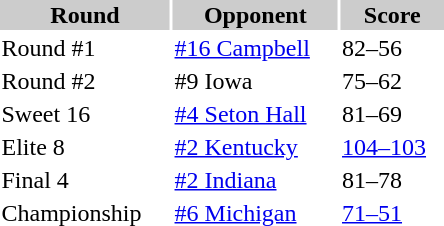<table style="border:'1' 'solid' 'gray' " width="300" align="left">
<tr>
<th bgcolor="#cccccc">Round</th>
<th bgcolor="#cccccc">Opponent</th>
<th bgcolor="#cccccc">Score</th>
</tr>
<tr>
<td>Round #1</td>
<td><a href='#'>#16 Campbell</a></td>
<td>82–56</td>
</tr>
<tr>
<td>Round #2</td>
<td>#9 Iowa</td>
<td>75–62</td>
</tr>
<tr>
<td>Sweet 16</td>
<td><a href='#'>#4 Seton Hall</a></td>
<td>81–69</td>
</tr>
<tr>
<td>Elite 8</td>
<td><a href='#'>#2 Kentucky</a></td>
<td><a href='#'>104–103</a></td>
</tr>
<tr>
<td>Final 4</td>
<td><a href='#'>#2 Indiana</a></td>
<td>81–78</td>
</tr>
<tr>
<td>Championship</td>
<td><a href='#'>#6 Michigan</a></td>
<td><a href='#'>71–51</a></td>
</tr>
</table>
